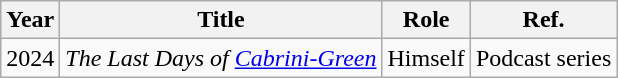<table class="wikitable">
<tr>
<th>Year</th>
<th>Title</th>
<th>Role</th>
<th>Ref.</th>
</tr>
<tr>
<td>2024</td>
<td><em>The Last Days of <a href='#'>Cabrini-Green</a></em></td>
<td>Himself</td>
<td>Podcast series</td>
</tr>
</table>
